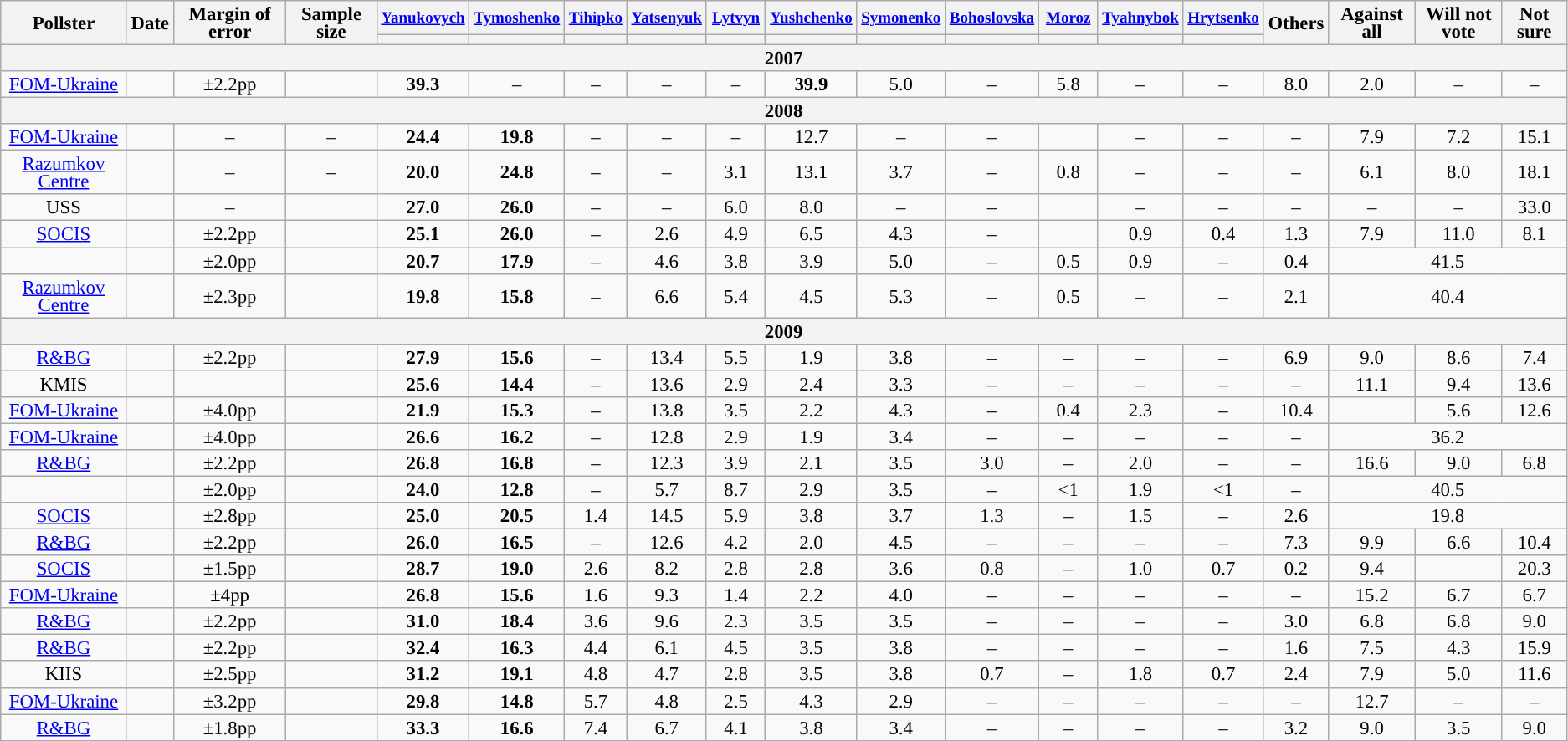<table class="wikitable" style="text-align:center;font-size:95%;line-height:14px;">
<tr>
<th rowspan=2>Pollster</th>
<th rowspan=2>Date</th>
<th rowspan=2>Margin of error</th>
<th rowspan=2>Sample size</th>
<th style="width:40px;"> <small><a href='#'>Yanukovych</a></small><br></th>
<th style="width:40px;"> <small><a href='#'>Tymoshenko</a></small><br></th>
<th style="width:40px;"> <small><a href='#'>Tihipko</a></small><br></th>
<th style="width:40px;"> <small><a href='#'>Yatsenyuk</a></small><br></th>
<th style="width:40px;"> <small><a href='#'>Lytvyn</a></small><br></th>
<th style="width:40px;"> <small><a href='#'>Yushchenko</a></small><br></th>
<th style="width:40px;"> <small><a href='#'>Symonenko</a></small><br></th>
<th style="width:40px;"> <small><a href='#'>Bohoslovska</a></small><br></th>
<th style="width:40px;"> <small><a href='#'>Moroz</a></small><br></th>
<th style="width:40px;"> <small><a href='#'>Tyahnybok</a></small><br></th>
<th style="width:40px;"><small><a href='#'>Hrytsenko</a></small><br></th>
<th rowspan=2>Others</th>
<th rowspan=2>Against all</th>
<th rowspan=2>Will not vote</th>
<th rowspan=2>Not sure</th>
</tr>
<tr>
<th></th>
<th></th>
<th></th>
<th></th>
<th></th>
<th></th>
<th></th>
<th></th>
<th></th>
<th></th>
<th></th>
</tr>
<tr>
<th colspan=19>2007</th>
</tr>
<tr>
<td><a href='#'>FOM-Ukraine</a></td>
<td></td>
<td>±2.2pp</td>
<td></td>
<td style="background-color:#"><strong>39.3</strong></td>
<td>–</td>
<td>–</td>
<td>–</td>
<td>–</td>
<td style="background-color:#"><strong>39.9</strong></td>
<td>5.0</td>
<td>–</td>
<td>5.8</td>
<td>–</td>
<td>–</td>
<td>8.0</td>
<td>2.0</td>
<td>–</td>
<td>–</td>
</tr>
<tr>
<th colspan=19>2008</th>
</tr>
<tr>
<td><a href='#'>FOM-Ukraine</a></td>
<td></td>
<td>–</td>
<td>–</td>
<td style="background-color:#"><strong>24.4</strong></td>
<td style="background-color:#"><strong>19.8</strong></td>
<td>–</td>
<td>–</td>
<td>–</td>
<td>12.7</td>
<td>–</td>
<td>–</td>
<td></td>
<td>–</td>
<td>–</td>
<td>–</td>
<td>7.9</td>
<td>7.2</td>
<td>15.1</td>
</tr>
<tr>
<td><a href='#'>Razumkov Centre</a></td>
<td></td>
<td>–</td>
<td>–</td>
<td style="background-color:#"><strong>20.0</strong></td>
<td style="background-color:#"><strong>24.8</strong></td>
<td>–</td>
<td>–</td>
<td>3.1</td>
<td>13.1</td>
<td>3.7</td>
<td>–</td>
<td>0.8</td>
<td>–</td>
<td>–</td>
<td>–</td>
<td>6.1</td>
<td>8.0</td>
<td>18.1</td>
</tr>
<tr>
<td>USS</td>
<td></td>
<td>–</td>
<td></td>
<td style="background-color:#"><strong>27.0</strong></td>
<td style="background-color:#"><strong>26.0</strong></td>
<td>–</td>
<td>–</td>
<td>6.0</td>
<td>8.0</td>
<td>–</td>
<td>–</td>
<td></td>
<td>–</td>
<td>–</td>
<td>–</td>
<td>–</td>
<td>–</td>
<td>33.0</td>
</tr>
<tr>
<td><a href='#'>SOCIS</a></td>
<td></td>
<td>±2.2pp</td>
<td></td>
<td style="background-color:#"><strong>25.1</strong></td>
<td style="background-color:#"><strong>26.0</strong></td>
<td>–</td>
<td>2.6</td>
<td>4.9</td>
<td>6.5</td>
<td>4.3</td>
<td>–</td>
<td></td>
<td>0.9</td>
<td>0.4</td>
<td>1.3</td>
<td>7.9</td>
<td>11.0</td>
<td>8.1</td>
</tr>
<tr>
<td></td>
<td></td>
<td>±2.0pp</td>
<td></td>
<td style="background-color:#"><strong>20.7</strong></td>
<td style="background-color:#"><strong>17.9</strong></td>
<td>–</td>
<td>4.6</td>
<td>3.8</td>
<td>3.9</td>
<td>5.0</td>
<td>–</td>
<td>0.5</td>
<td>0.9</td>
<td>–</td>
<td>0.4</td>
<td colspan="3">41.5</td>
</tr>
<tr>
<td><a href='#'>Razumkov Centre</a></td>
<td></td>
<td>±2.3pp</td>
<td></td>
<td style="background-color:#"><strong>19.8</strong></td>
<td style="background-color:#"><strong>15.8</strong></td>
<td>–</td>
<td>6.6</td>
<td>5.4</td>
<td>4.5</td>
<td>5.3</td>
<td>–</td>
<td>0.5</td>
<td>–</td>
<td>–</td>
<td>2.1</td>
<td colspan="3">40.4</td>
</tr>
<tr>
<th colspan=19>2009</th>
</tr>
<tr>
<td><a href='#'>R&BG</a></td>
<td></td>
<td>±2.2pp</td>
<td></td>
<td style="background-color:#"><strong>27.9</strong></td>
<td style="background-color:#"><strong>15.6</strong></td>
<td>–</td>
<td>13.4</td>
<td>5.5</td>
<td>1.9</td>
<td>3.8</td>
<td>–</td>
<td>–</td>
<td>–</td>
<td>–</td>
<td>6.9</td>
<td>9.0</td>
<td>8.6</td>
<td>7.4</td>
</tr>
<tr>
<td>KMIS</td>
<td></td>
<td></td>
<td></td>
<td style="background-color:#"><strong>25.6</strong></td>
<td style="background-color:#"><strong>14.4</strong></td>
<td>–</td>
<td>13.6</td>
<td>2.9</td>
<td>2.4</td>
<td>3.3</td>
<td>–</td>
<td>–</td>
<td>–</td>
<td>–</td>
<td>–</td>
<td>11.1</td>
<td>9.4</td>
<td>13.6</td>
</tr>
<tr>
<td><a href='#'>FOM-Ukraine</a></td>
<td></td>
<td>±4.0pp</td>
<td></td>
<td style="background-color:#"><strong>21.9</strong></td>
<td style="background-color:#"><strong>15.3</strong></td>
<td>–</td>
<td>13.8</td>
<td>3.5</td>
<td>2.2</td>
<td>4.3</td>
<td>–</td>
<td>0.4</td>
<td>2.3</td>
<td>–</td>
<td>10.4</td>
<td></td>
<td>5.6</td>
<td>12.6</td>
</tr>
<tr>
<td><a href='#'>FOM-Ukraine</a></td>
<td></td>
<td>±4.0pp</td>
<td></td>
<td style="background-color:#"><strong>26.6</strong></td>
<td style="background-color:#"><strong>16.2</strong></td>
<td>–</td>
<td>12.8</td>
<td>2.9</td>
<td>1.9</td>
<td>3.4</td>
<td>–</td>
<td>–</td>
<td>–</td>
<td>–</td>
<td>–</td>
<td colspan="3">36.2</td>
</tr>
<tr>
<td><a href='#'>R&BG</a></td>
<td></td>
<td>±2.2pp</td>
<td></td>
<td style="background-color:#"><strong>26.8</strong></td>
<td style="background-color:#"><strong>16.8</strong></td>
<td>–</td>
<td>12.3</td>
<td>3.9</td>
<td>2.1</td>
<td>3.5</td>
<td>3.0</td>
<td>–</td>
<td>2.0</td>
<td>–</td>
<td>–</td>
<td>16.6</td>
<td>9.0</td>
<td>6.8</td>
</tr>
<tr>
<td></td>
<td></td>
<td>±2.0pp</td>
<td></td>
<td style="background-color:#"><strong>24.0</strong></td>
<td style="background-color:#"><strong>12.8</strong></td>
<td>–</td>
<td>5.7</td>
<td>8.7</td>
<td>2.9</td>
<td>3.5</td>
<td>–</td>
<td><1</td>
<td>1.9</td>
<td><1</td>
<td>–</td>
<td colspan="3">40.5</td>
</tr>
<tr>
<td><a href='#'>SOCIS</a></td>
<td></td>
<td>±2.8pp</td>
<td></td>
<td style="background-color:#"><strong>25.0</strong></td>
<td style="background-color:#"><strong>20.5</strong></td>
<td>1.4</td>
<td>14.5</td>
<td>5.9</td>
<td>3.8</td>
<td>3.7</td>
<td>1.3</td>
<td>–</td>
<td>1.5</td>
<td>–</td>
<td>2.6</td>
<td colspan="3">19.8</td>
</tr>
<tr>
<td><a href='#'>R&BG</a></td>
<td></td>
<td>±2.2pp</td>
<td></td>
<td style="background-color:#"><strong>26.0</strong></td>
<td style="background-color:#"><strong>16.5</strong></td>
<td>–</td>
<td>12.6</td>
<td>4.2</td>
<td>2.0</td>
<td>4.5</td>
<td>–</td>
<td>–</td>
<td>–</td>
<td>–</td>
<td>7.3</td>
<td>9.9</td>
<td>6.6</td>
<td>10.4</td>
</tr>
<tr>
<td><a href='#'>SOCIS</a></td>
<td></td>
<td>±1.5pp</td>
<td></td>
<td style="background-color:#"><strong>28.7</strong></td>
<td style="background-color:#"><strong>19.0</strong></td>
<td>2.6</td>
<td>8.2</td>
<td>2.8</td>
<td>2.8</td>
<td>3.6</td>
<td>0.8</td>
<td>–</td>
<td>1.0</td>
<td>0.7</td>
<td>0.2</td>
<td>9.4</td>
<td></td>
<td>20.3</td>
</tr>
<tr>
<td><a href='#'>FOM-Ukraine</a></td>
<td></td>
<td>±4pp</td>
<td></td>
<td style="background-color:#"><strong>26.8</strong></td>
<td style="background-color:#"><strong>15.6</strong></td>
<td>1.6</td>
<td>9.3</td>
<td>1.4</td>
<td>2.2</td>
<td>4.0</td>
<td>–</td>
<td>–</td>
<td>–</td>
<td>–</td>
<td>–</td>
<td>15.2</td>
<td>6.7</td>
<td>6.7</td>
</tr>
<tr>
<td><a href='#'>R&BG</a></td>
<td></td>
<td>±2.2pp</td>
<td></td>
<td style="background-color:#"><strong>31.0</strong></td>
<td style="background-color:#"><strong>18.4</strong></td>
<td>3.6</td>
<td>9.6</td>
<td>2.3</td>
<td>3.5</td>
<td>3.5</td>
<td>–</td>
<td>–</td>
<td>–</td>
<td>–</td>
<td>3.0</td>
<td>6.8</td>
<td>6.8</td>
<td>9.0</td>
</tr>
<tr>
<td><a href='#'>R&BG</a></td>
<td></td>
<td>±2.2pp</td>
<td></td>
<td style="background-color:#"><strong>32.4</strong></td>
<td style="background-color:#"><strong>16.3</strong></td>
<td>4.4</td>
<td>6.1</td>
<td>4.5</td>
<td>3.5</td>
<td>3.8</td>
<td>–</td>
<td>–</td>
<td>–</td>
<td>–</td>
<td>1.6</td>
<td>7.5</td>
<td>4.3</td>
<td>15.9</td>
</tr>
<tr>
<td>KIIS</td>
<td></td>
<td>±2.5pp</td>
<td></td>
<td style="background-color:#"><strong>31.2</strong></td>
<td style="background-color:#"><strong>19.1</strong></td>
<td>4.8</td>
<td>4.7</td>
<td>2.8</td>
<td>3.5</td>
<td>3.8</td>
<td>0.7</td>
<td>–</td>
<td>1.8</td>
<td>0.7</td>
<td>2.4</td>
<td>7.9</td>
<td>5.0</td>
<td>11.6</td>
</tr>
<tr>
<td><a href='#'>FOM-Ukraine</a></td>
<td></td>
<td>±3.2pp</td>
<td></td>
<td style="background-color:#"><strong>29.8</strong></td>
<td style="background-color:#"><strong>14.8</strong></td>
<td>5.7</td>
<td>4.8</td>
<td>2.5</td>
<td>4.3</td>
<td>2.9</td>
<td>–</td>
<td>–</td>
<td>–</td>
<td>–</td>
<td>–</td>
<td>12.7</td>
<td>–</td>
<td>–</td>
</tr>
<tr>
<td><a href='#'>R&BG</a></td>
<td></td>
<td>±1.8pp</td>
<td></td>
<td style="background-color:#"><strong>33.3</strong></td>
<td style="background-color:#"><strong>16.6</strong></td>
<td>7.4</td>
<td>6.7</td>
<td>4.1</td>
<td>3.8</td>
<td>3.4</td>
<td>–</td>
<td>–</td>
<td>–</td>
<td>–</td>
<td>3.2</td>
<td>9.0</td>
<td>3.5</td>
<td>9.0</td>
</tr>
</table>
